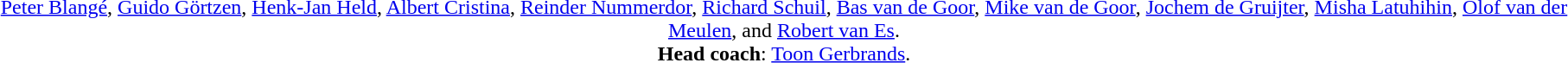<table style="text-align: center">
<tr>
<td><a href='#'>Peter Blangé</a>, <a href='#'>Guido Görtzen</a>, <a href='#'>Henk-Jan Held</a>, <a href='#'>Albert Cristina</a>, <a href='#'>Reinder Nummerdor</a>, <a href='#'>Richard Schuil</a>, <a href='#'>Bas van de Goor</a>, <a href='#'>Mike van de Goor</a>, <a href='#'>Jochem de Gruijter</a>, <a href='#'>Misha Latuhihin</a>, <a href='#'>Olof van der Meulen</a>, and <a href='#'>Robert van Es</a>.<br><strong>Head coach</strong>: <a href='#'>Toon Gerbrands</a>.</td>
</tr>
</table>
